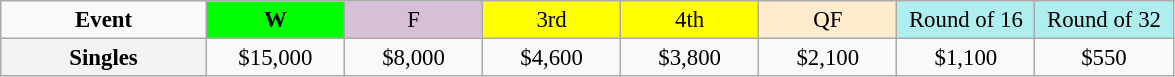<table class=wikitable style=font-size:95%;text-align:center>
<tr>
<td style="width:130px"><strong>Event</strong></td>
<td style="width:85px; background:lime"><strong>W</strong></td>
<td style="width:85px; background:thistle">F</td>
<td style="width:85px; background:#ffff00">3rd</td>
<td style="width:85px; background:#ffff00">4th</td>
<td style="width:85px; background:#ffebcd">QF</td>
<td style="width:85px; background:#afeeee">Round of 16</td>
<td style="width:85px; background:#afeeee">Round of 32</td>
</tr>
<tr>
<th style=background:#f3f3f3>Singles </th>
<td>$15,000</td>
<td>$8,000</td>
<td>$4,600</td>
<td>$3,800</td>
<td>$2,100</td>
<td>$1,100</td>
<td>$550</td>
</tr>
</table>
